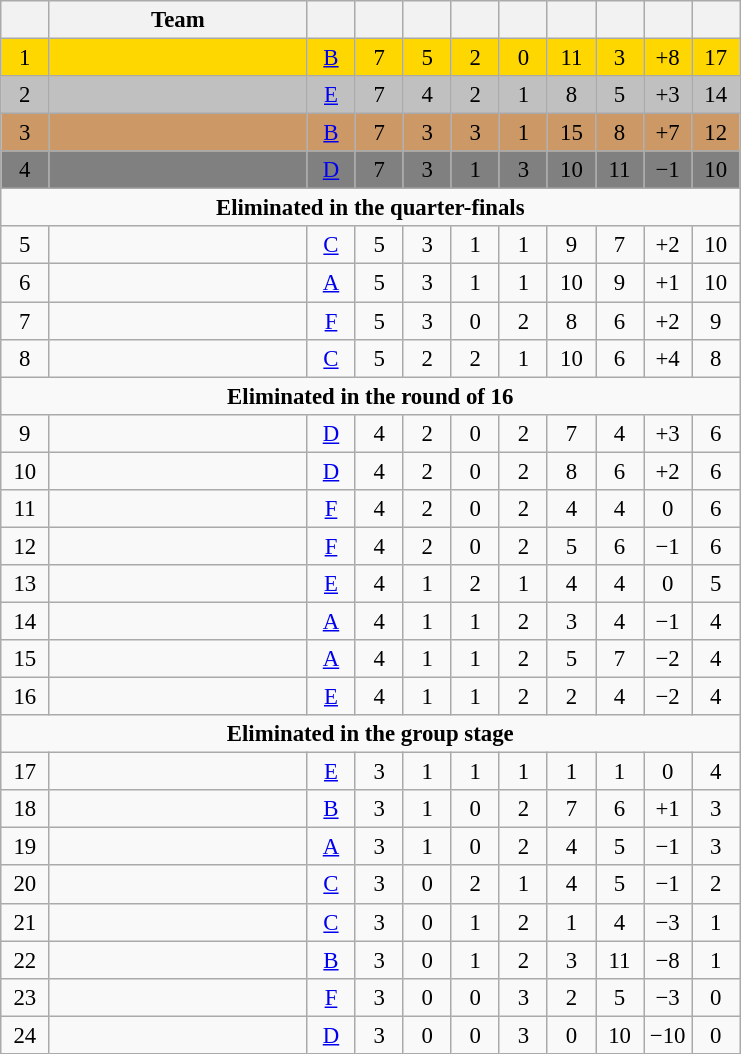<table class="wikitable" style="font-size:95%;text-align:center">
<tr>
<th width=25></th>
<th width=165>Team</th>
<th width=25></th>
<th width=25></th>
<th width=25></th>
<th width=25></th>
<th width=25></th>
<th width=25></th>
<th width=25></th>
<th width=25></th>
<th width=25></th>
</tr>
<tr style="background:gold">
<td>1</td>
<td style="text-align:left"></td>
<td><a href='#'>B</a></td>
<td>7</td>
<td>5</td>
<td>2</td>
<td>0</td>
<td>11</td>
<td>3</td>
<td>+8</td>
<td>17</td>
</tr>
<tr style="background:silver">
<td>2</td>
<td style="text-align:left"></td>
<td><a href='#'>E</a></td>
<td>7</td>
<td>4</td>
<td>2</td>
<td>1</td>
<td>8</td>
<td>5</td>
<td>+3</td>
<td>14</td>
</tr>
<tr style="background:#c96">
<td>3</td>
<td style="text-align:left"></td>
<td><a href='#'>B</a></td>
<td>7</td>
<td>3</td>
<td>3</td>
<td>1</td>
<td>15</td>
<td>8</td>
<td>+7</td>
<td>12</td>
</tr>
<tr style="background:gray">
<td>4</td>
<td style="text-align:left"></td>
<td><a href='#'>D</a></td>
<td>7</td>
<td>3</td>
<td>1</td>
<td>3</td>
<td>10</td>
<td>11</td>
<td>−1</td>
<td>10</td>
</tr>
<tr>
<td colspan="11"><strong>Eliminated in the quarter-finals</strong></td>
</tr>
<tr>
<td>5</td>
<td style="text-align:left"></td>
<td><a href='#'>C</a></td>
<td>5</td>
<td>3</td>
<td>1</td>
<td>1</td>
<td>9</td>
<td>7</td>
<td>+2</td>
<td>10</td>
</tr>
<tr>
<td>6</td>
<td style="text-align:left"></td>
<td><a href='#'>A</a></td>
<td>5</td>
<td>3</td>
<td>1</td>
<td>1</td>
<td>10</td>
<td>9</td>
<td>+1</td>
<td>10</td>
</tr>
<tr>
<td>7</td>
<td style="text-align:left"></td>
<td><a href='#'>F</a></td>
<td>5</td>
<td>3</td>
<td>0</td>
<td>2</td>
<td>8</td>
<td>6</td>
<td>+2</td>
<td>9</td>
</tr>
<tr>
<td>8</td>
<td style="text-align:left"></td>
<td><a href='#'>C</a></td>
<td>5</td>
<td>2</td>
<td>2</td>
<td>1</td>
<td>10</td>
<td>6</td>
<td>+4</td>
<td>8</td>
</tr>
<tr>
<td colspan="11"><strong>Eliminated in the round of 16</strong></td>
</tr>
<tr>
<td>9</td>
<td style="text-align:left"></td>
<td><a href='#'>D</a></td>
<td>4</td>
<td>2</td>
<td>0</td>
<td>2</td>
<td>7</td>
<td>4</td>
<td>+3</td>
<td>6</td>
</tr>
<tr>
<td>10</td>
<td style="text-align:left"></td>
<td><a href='#'>D</a></td>
<td>4</td>
<td>2</td>
<td>0</td>
<td>2</td>
<td>8</td>
<td>6</td>
<td>+2</td>
<td>6</td>
</tr>
<tr>
<td>11</td>
<td style="text-align:left"></td>
<td><a href='#'>F</a></td>
<td>4</td>
<td>2</td>
<td>0</td>
<td>2</td>
<td>4</td>
<td>4</td>
<td>0</td>
<td>6</td>
</tr>
<tr>
<td>12</td>
<td style="text-align:left"></td>
<td><a href='#'>F</a></td>
<td>4</td>
<td>2</td>
<td>0</td>
<td>2</td>
<td>5</td>
<td>6</td>
<td>−1</td>
<td>6</td>
</tr>
<tr>
<td>13</td>
<td style="text-align:left"></td>
<td><a href='#'>E</a></td>
<td>4</td>
<td>1</td>
<td>2</td>
<td>1</td>
<td>4</td>
<td>4</td>
<td>0</td>
<td>5</td>
</tr>
<tr>
<td>14</td>
<td style="text-align:left"></td>
<td><a href='#'>A</a></td>
<td>4</td>
<td>1</td>
<td>1</td>
<td>2</td>
<td>3</td>
<td>4</td>
<td>−1</td>
<td>4</td>
</tr>
<tr>
<td>15</td>
<td style="text-align:left"></td>
<td><a href='#'>A</a></td>
<td>4</td>
<td>1</td>
<td>1</td>
<td>2</td>
<td>5</td>
<td>7</td>
<td>−2</td>
<td>4</td>
</tr>
<tr>
<td>16</td>
<td style="text-align:left"></td>
<td><a href='#'>E</a></td>
<td>4</td>
<td>1</td>
<td>1</td>
<td>2</td>
<td>2</td>
<td>4</td>
<td>−2</td>
<td>4</td>
</tr>
<tr>
<td colspan="11"><strong>Eliminated in the group stage</strong></td>
</tr>
<tr>
<td>17</td>
<td style="text-align:left"></td>
<td><a href='#'>E</a></td>
<td>3</td>
<td>1</td>
<td>1</td>
<td>1</td>
<td>1</td>
<td>1</td>
<td>0</td>
<td>4</td>
</tr>
<tr>
<td>18</td>
<td style="text-align:left"></td>
<td><a href='#'>B</a></td>
<td>3</td>
<td>1</td>
<td>0</td>
<td>2</td>
<td>7</td>
<td>6</td>
<td>+1</td>
<td>3</td>
</tr>
<tr>
<td>19</td>
<td style="text-align:left"></td>
<td><a href='#'>A</a></td>
<td>3</td>
<td>1</td>
<td>0</td>
<td>2</td>
<td>4</td>
<td>5</td>
<td>−1</td>
<td>3</td>
</tr>
<tr>
<td>20</td>
<td style="text-align:left"></td>
<td><a href='#'>C</a></td>
<td>3</td>
<td>0</td>
<td>2</td>
<td>1</td>
<td>4</td>
<td>5</td>
<td>−1</td>
<td>2</td>
</tr>
<tr>
<td>21</td>
<td style="text-align:left"></td>
<td><a href='#'>C</a></td>
<td>3</td>
<td>0</td>
<td>1</td>
<td>2</td>
<td>1</td>
<td>4</td>
<td>−3</td>
<td>1</td>
</tr>
<tr>
<td>22</td>
<td style="text-align:left"></td>
<td><a href='#'>B</a></td>
<td>3</td>
<td>0</td>
<td>1</td>
<td>2</td>
<td>3</td>
<td>11</td>
<td>−8</td>
<td>1</td>
</tr>
<tr>
<td>23</td>
<td style="text-align:left"></td>
<td><a href='#'>F</a></td>
<td>3</td>
<td>0</td>
<td>0</td>
<td>3</td>
<td>2</td>
<td>5</td>
<td>−3</td>
<td>0</td>
</tr>
<tr>
<td>24</td>
<td style="text-align:left"></td>
<td><a href='#'>D</a></td>
<td>3</td>
<td>0</td>
<td>0</td>
<td>3</td>
<td>0</td>
<td>10</td>
<td>−10</td>
<td>0</td>
</tr>
</table>
